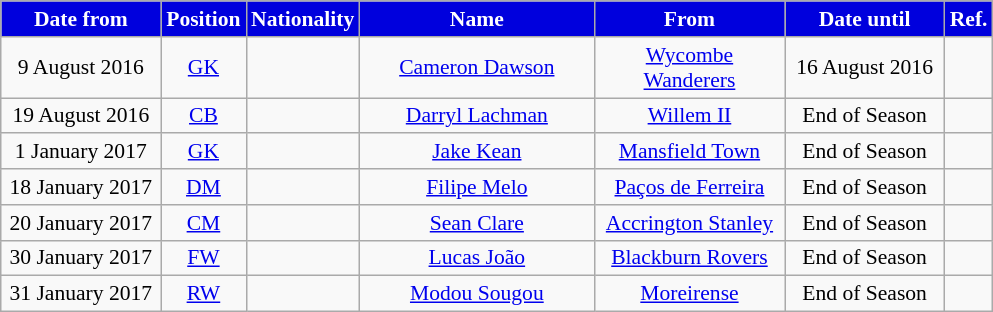<table class="wikitable"  style="text-align:center; font-size:90%; ">
<tr>
<th style="background:#00d; color:#fff; width:100px;">Date from</th>
<th style="background:#00d; color:#fff; width:50px;">Position</th>
<th style="background:#00d; color:#fff; width:50px;">Nationality</th>
<th style="background:#00d; color:#fff; width:150px;">Name</th>
<th style="background:#00d; color:#fff; width:120px;">From</th>
<th style="background:#00d; color:#fff; width:100px;">Date until</th>
<th style="background:#00d; color:#fff; width:25px;">Ref.</th>
</tr>
<tr>
<td>9 August 2016</td>
<td><a href='#'>GK</a></td>
<td></td>
<td><a href='#'>Cameron Dawson</a></td>
<td><a href='#'>Wycombe Wanderers</a></td>
<td>16 August 2016</td>
<td></td>
</tr>
<tr>
<td>19 August 2016</td>
<td><a href='#'>CB</a></td>
<td></td>
<td><a href='#'>Darryl Lachman</a></td>
<td><a href='#'>Willem II</a></td>
<td>End of Season</td>
<td></td>
</tr>
<tr>
<td>1 January 2017</td>
<td><a href='#'>GK</a></td>
<td></td>
<td><a href='#'>Jake Kean</a></td>
<td><a href='#'>Mansfield Town</a></td>
<td>End of Season</td>
<td></td>
</tr>
<tr>
<td>18 January 2017</td>
<td><a href='#'>DM</a></td>
<td></td>
<td><a href='#'>Filipe Melo</a></td>
<td><a href='#'>Paços de Ferreira</a></td>
<td>End of Season</td>
<td></td>
</tr>
<tr>
<td>20 January 2017</td>
<td><a href='#'>CM</a></td>
<td></td>
<td><a href='#'>Sean Clare</a></td>
<td><a href='#'>Accrington Stanley</a></td>
<td>End of Season</td>
<td></td>
</tr>
<tr>
<td>30 January 2017</td>
<td><a href='#'>FW</a></td>
<td></td>
<td><a href='#'>Lucas João</a></td>
<td><a href='#'>Blackburn Rovers</a></td>
<td>End of Season</td>
<td></td>
</tr>
<tr>
<td>31 January 2017</td>
<td><a href='#'>RW</a></td>
<td></td>
<td><a href='#'>Modou Sougou</a></td>
<td><a href='#'>Moreirense</a></td>
<td>End of Season</td>
<td></td>
</tr>
</table>
